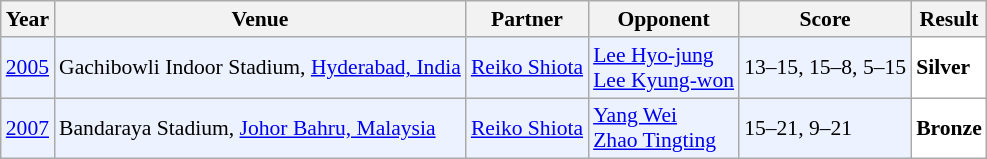<table class="sortable wikitable" style="font-size: 90%;">
<tr>
<th>Year</th>
<th>Venue</th>
<th>Partner</th>
<th>Opponent</th>
<th>Score</th>
<th>Result</th>
</tr>
<tr style="background:#ECF2FF">
<td align="center"><a href='#'>2005</a></td>
<td align="left">Gachibowli Indoor Stadium, <a href='#'>Hyderabad, India</a></td>
<td align="left"> <a href='#'>Reiko Shiota</a></td>
<td align="left"> <a href='#'>Lee Hyo-jung</a> <br>  <a href='#'>Lee Kyung-won</a></td>
<td align="left">13–15, 15–8, 5–15</td>
<td style="text-align:left; background:white"> <strong>Silver</strong></td>
</tr>
<tr style="background:#ECF2FF">
<td align="center"><a href='#'>2007</a></td>
<td align="left">Bandaraya Stadium, <a href='#'>Johor Bahru, Malaysia</a></td>
<td align="left"> <a href='#'>Reiko Shiota</a></td>
<td align="left"> <a href='#'>Yang Wei</a> <br>  <a href='#'>Zhao Tingting</a></td>
<td align="left">15–21, 9–21</td>
<td style="text-align:left; background:white"> <strong>Bronze</strong></td>
</tr>
</table>
